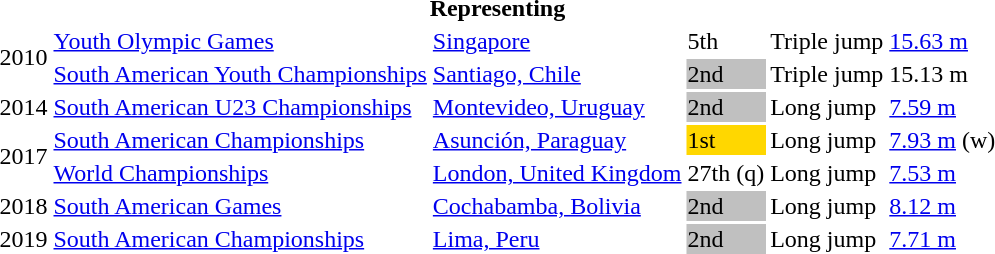<table>
<tr>
<th colspan="6">Representing </th>
</tr>
<tr>
<td rowspan=2>2010</td>
<td><a href='#'>Youth Olympic Games</a></td>
<td><a href='#'>Singapore</a></td>
<td>5th</td>
<td>Triple jump</td>
<td><a href='#'>15.63 m</a></td>
</tr>
<tr>
<td><a href='#'>South American Youth Championships</a></td>
<td><a href='#'>Santiago, Chile</a></td>
<td bgcolor=silver>2nd</td>
<td>Triple jump</td>
<td>15.13  m</td>
</tr>
<tr>
<td>2014</td>
<td><a href='#'>South American U23 Championships</a></td>
<td><a href='#'>Montevideo, Uruguay</a></td>
<td bgcolor=silver>2nd</td>
<td>Long jump</td>
<td><a href='#'>7.59 m</a></td>
</tr>
<tr>
<td rowspan=2>2017</td>
<td><a href='#'>South American Championships</a></td>
<td><a href='#'>Asunción, Paraguay</a></td>
<td bgcolor=gold>1st</td>
<td>Long jump</td>
<td><a href='#'>7.93 m</a> (w)</td>
</tr>
<tr>
<td><a href='#'>World Championships</a></td>
<td><a href='#'>London, United Kingdom</a></td>
<td>27th (q)</td>
<td>Long jump</td>
<td><a href='#'>7.53 m</a></td>
</tr>
<tr>
<td>2018</td>
<td><a href='#'>South American Games</a></td>
<td><a href='#'>Cochabamba, Bolivia</a></td>
<td bgcolor=silver>2nd</td>
<td>Long jump</td>
<td><a href='#'>8.12 m</a></td>
</tr>
<tr>
<td>2019</td>
<td><a href='#'>South American Championships</a></td>
<td><a href='#'>Lima, Peru</a></td>
<td bgcolor=silver>2nd</td>
<td>Long jump</td>
<td><a href='#'>7.71 m</a></td>
</tr>
</table>
